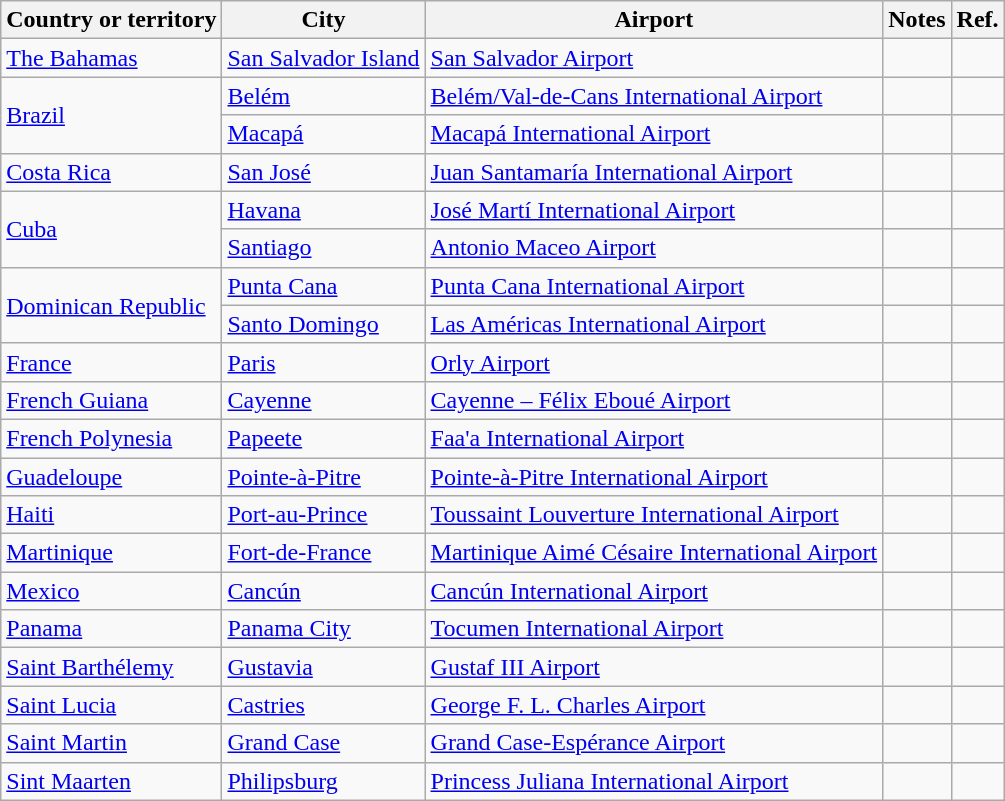<table class="wikitable sortable">
<tr>
<th>Country or territory</th>
<th>City</th>
<th>Airport</th>
<th>Notes</th>
<th class=unsortable>Ref.</th>
</tr>
<tr>
<td><a href='#'>The Bahamas</a></td>
<td><a href='#'>San Salvador Island</a></td>
<td><a href='#'>San Salvador Airport</a></td>
<td></td>
<td align=center></td>
</tr>
<tr>
<td rowspan="2"><a href='#'>Brazil</a></td>
<td><a href='#'>Belém</a></td>
<td><a href='#'>Belém/Val-de-Cans International Airport</a></td>
<td></td>
<td align=center></td>
</tr>
<tr>
<td><a href='#'>Macapá</a></td>
<td><a href='#'>Macapá International Airport</a></td>
<td></td>
<td align=center></td>
</tr>
<tr>
<td><a href='#'>Costa Rica</a></td>
<td><a href='#'>San José</a></td>
<td><a href='#'>Juan Santamaría International Airport</a></td>
<td></td>
<td align=center></td>
</tr>
<tr>
<td rowspan="2"><a href='#'>Cuba</a></td>
<td><a href='#'>Havana</a></td>
<td><a href='#'>José Martí International Airport</a></td>
<td></td>
<td align=center></td>
</tr>
<tr>
<td><a href='#'>Santiago</a></td>
<td><a href='#'>Antonio Maceo Airport</a></td>
<td></td>
<td align=center></td>
</tr>
<tr>
<td rowspan="2"><a href='#'>Dominican Republic</a></td>
<td><a href='#'>Punta Cana</a></td>
<td><a href='#'>Punta Cana International Airport</a></td>
<td align=center></td>
<td align=center></td>
</tr>
<tr>
<td><a href='#'>Santo Domingo</a></td>
<td><a href='#'>Las Américas International Airport</a></td>
<td align=center></td>
<td align=center></td>
</tr>
<tr>
<td><a href='#'>France</a></td>
<td><a href='#'>Paris</a></td>
<td><a href='#'>Orly Airport</a></td>
<td></td>
<td align=center></td>
</tr>
<tr>
<td><a href='#'>French Guiana</a></td>
<td><a href='#'>Cayenne</a></td>
<td><a href='#'>Cayenne – Félix Eboué Airport</a></td>
<td align=center></td>
<td align=center></td>
</tr>
<tr>
<td><a href='#'>French Polynesia</a></td>
<td><a href='#'>Papeete</a></td>
<td><a href='#'>Faa'a International Airport</a></td>
<td></td>
<td align=center></td>
</tr>
<tr>
<td><a href='#'>Guadeloupe</a></td>
<td><a href='#'>Pointe-à-Pitre</a></td>
<td><a href='#'>Pointe-à-Pitre International Airport</a></td>
<td></td>
<td align=center></td>
</tr>
<tr>
<td><a href='#'>Haiti</a></td>
<td><a href='#'>Port-au-Prince</a></td>
<td><a href='#'>Toussaint Louverture International Airport</a></td>
<td></td>
<td align=center></td>
</tr>
<tr>
<td><a href='#'>Martinique</a></td>
<td><a href='#'>Fort-de-France</a></td>
<td><a href='#'>Martinique Aimé Césaire International Airport</a></td>
<td></td>
<td align=center></td>
</tr>
<tr>
<td><a href='#'>Mexico</a></td>
<td><a href='#'>Cancún</a></td>
<td><a href='#'>Cancún International Airport</a></td>
<td></td>
<td align=center></td>
</tr>
<tr>
<td><a href='#'>Panama</a></td>
<td><a href='#'>Panama City</a></td>
<td><a href='#'>Tocumen International Airport</a></td>
<td></td>
<td align=center></td>
</tr>
<tr>
<td><a href='#'>Saint Barthélemy</a></td>
<td><a href='#'>Gustavia</a></td>
<td><a href='#'>Gustaf III Airport</a></td>
<td></td>
<td align=center></td>
</tr>
<tr>
<td><a href='#'>Saint Lucia</a></td>
<td><a href='#'>Castries</a></td>
<td><a href='#'>George F. L. Charles Airport</a></td>
<td></td>
<td align=center></td>
</tr>
<tr>
<td><a href='#'>Saint Martin</a></td>
<td><a href='#'>Grand Case</a></td>
<td><a href='#'>Grand Case-Espérance Airport</a></td>
<td align=center></td>
<td align=center></td>
</tr>
<tr>
<td><a href='#'>Sint Maarten</a></td>
<td><a href='#'>Philipsburg</a></td>
<td><a href='#'>Princess Juliana International Airport</a></td>
<td></td>
<td align=center></td>
</tr>
</table>
